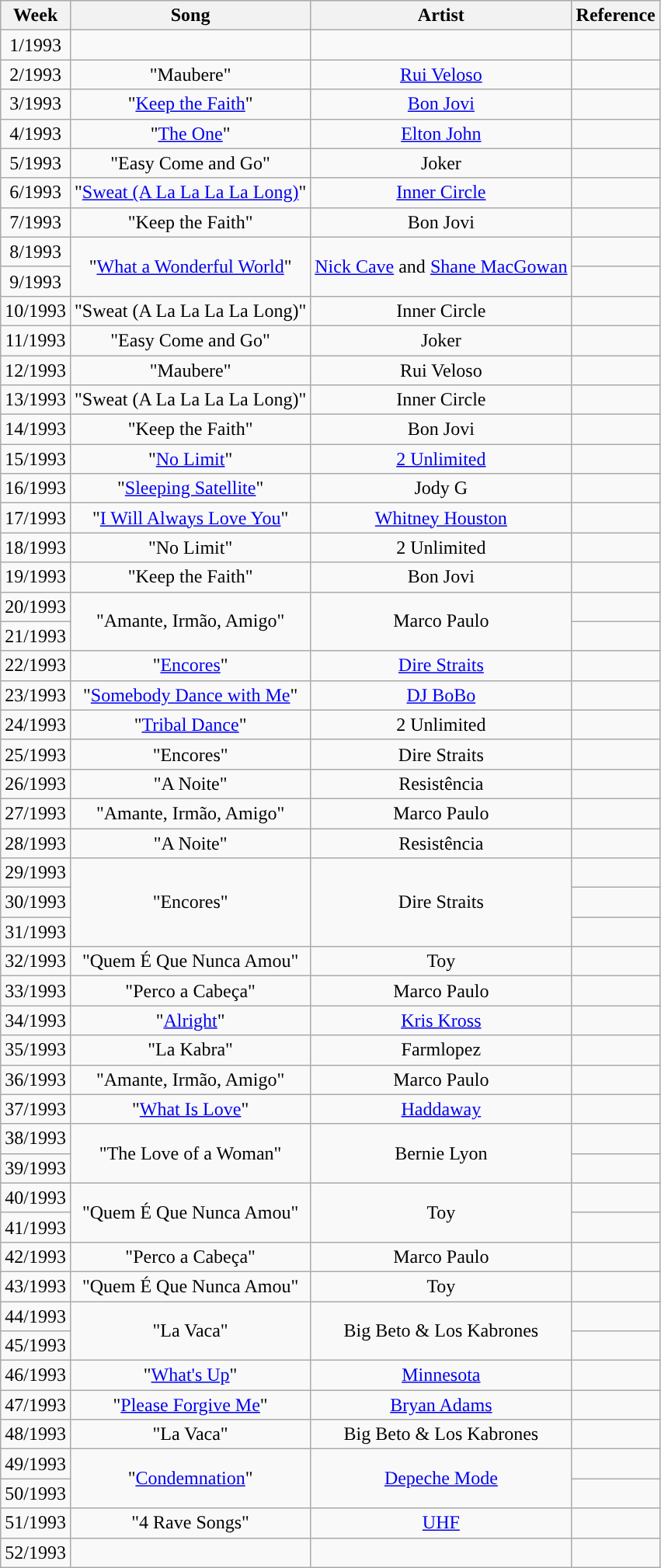<table class="wikitable" style="text-align:center">
<tr>
<th>Week</th>
<th>Song</th>
<th>Artist</th>
<th>Reference</th>
</tr>
<tr>
<td>1/1993</td>
<td></td>
<td></td>
<td></td>
</tr>
<tr>
<td>2/1993</td>
<td>"Maubere"</td>
<td><a href='#'>Rui Veloso</a></td>
<td></td>
</tr>
<tr>
<td>3/1993</td>
<td>"<a href='#'>Keep the Faith</a>"</td>
<td><a href='#'>Bon Jovi</a></td>
<td></td>
</tr>
<tr>
<td>4/1993</td>
<td>"<a href='#'>The One</a>"</td>
<td><a href='#'>Elton John</a></td>
<td></td>
</tr>
<tr>
<td>5/1993</td>
<td>"Easy Come and Go"</td>
<td>Joker</td>
<td></td>
</tr>
<tr>
<td>6/1993</td>
<td>"<a href='#'>Sweat (A La La La La Long)</a>"</td>
<td><a href='#'>Inner Circle</a></td>
<td></td>
</tr>
<tr>
<td>7/1993</td>
<td>"Keep the Faith"</td>
<td>Bon Jovi</td>
<td></td>
</tr>
<tr>
<td>8/1993</td>
<td rowspan="2">"<a href='#'>What a Wonderful World</a>"</td>
<td rowspan="2"><a href='#'>Nick Cave</a> and <a href='#'>Shane MacGowan</a></td>
<td></td>
</tr>
<tr>
<td>9/1993</td>
<td></td>
</tr>
<tr>
<td>10/1993</td>
<td>"Sweat (A La La La La Long)"</td>
<td>Inner Circle</td>
<td></td>
</tr>
<tr>
<td>11/1993</td>
<td>"Easy Come and Go"</td>
<td>Joker</td>
<td></td>
</tr>
<tr>
<td>12/1993</td>
<td>"Maubere"</td>
<td>Rui Veloso</td>
<td></td>
</tr>
<tr>
<td>13/1993</td>
<td>"Sweat (A La La La La Long)"</td>
<td>Inner Circle</td>
<td></td>
</tr>
<tr>
<td>14/1993</td>
<td>"Keep the Faith"</td>
<td>Bon Jovi</td>
<td></td>
</tr>
<tr>
<td>15/1993</td>
<td>"<a href='#'>No Limit</a>"</td>
<td><a href='#'>2 Unlimited</a></td>
<td></td>
</tr>
<tr>
<td>16/1993</td>
<td>"<a href='#'>Sleeping Satellite</a>"</td>
<td>Jody G</td>
<td></td>
</tr>
<tr>
<td>17/1993</td>
<td>"<a href='#'>I Will Always Love You</a>"</td>
<td><a href='#'>Whitney Houston</a></td>
<td></td>
</tr>
<tr>
<td>18/1993</td>
<td>"No Limit"</td>
<td>2 Unlimited</td>
<td></td>
</tr>
<tr>
<td>19/1993</td>
<td>"Keep the Faith"</td>
<td>Bon Jovi</td>
<td></td>
</tr>
<tr>
<td>20/1993</td>
<td rowspan="2">"Amante, Irmão, Amigo"</td>
<td rowspan="2">Marco Paulo</td>
<td></td>
</tr>
<tr>
<td>21/1993</td>
<td></td>
</tr>
<tr>
<td>22/1993</td>
<td>"<a href='#'>Encores</a>"</td>
<td><a href='#'>Dire Straits</a></td>
<td></td>
</tr>
<tr>
<td>23/1993</td>
<td>"<a href='#'>Somebody Dance with Me</a>"</td>
<td><a href='#'>DJ BoBo</a></td>
<td></td>
</tr>
<tr>
<td>24/1993</td>
<td>"<a href='#'>Tribal Dance</a>"</td>
<td>2 Unlimited</td>
<td></td>
</tr>
<tr>
<td>25/1993</td>
<td>"Encores"</td>
<td>Dire Straits</td>
<td></td>
</tr>
<tr>
<td>26/1993</td>
<td>"A Noite"</td>
<td>Resistência</td>
<td></td>
</tr>
<tr>
<td>27/1993</td>
<td>"Amante, Irmão, Amigo"</td>
<td>Marco Paulo</td>
<td></td>
</tr>
<tr>
<td>28/1993</td>
<td>"A Noite"</td>
<td>Resistência</td>
<td></td>
</tr>
<tr>
<td>29/1993</td>
<td rowspan="3">"Encores"</td>
<td rowspan="3">Dire Straits</td>
<td></td>
</tr>
<tr>
<td>30/1993</td>
<td></td>
</tr>
<tr>
<td>31/1993</td>
<td></td>
</tr>
<tr>
<td>32/1993</td>
<td>"Quem É Que Nunca Amou"</td>
<td>Toy</td>
<td></td>
</tr>
<tr>
<td>33/1993</td>
<td>"Perco a Cabeça"</td>
<td>Marco Paulo</td>
<td></td>
</tr>
<tr>
<td>34/1993</td>
<td>"<a href='#'>Alright</a>"</td>
<td><a href='#'>Kris Kross</a></td>
<td></td>
</tr>
<tr>
<td>35/1993</td>
<td>"La Kabra"</td>
<td>Farmlopez</td>
<td></td>
</tr>
<tr>
<td>36/1993</td>
<td>"Amante, Irmão, Amigo"</td>
<td>Marco Paulo</td>
<td></td>
</tr>
<tr>
<td>37/1993</td>
<td>"<a href='#'>What Is Love</a>"</td>
<td><a href='#'>Haddaway</a></td>
<td></td>
</tr>
<tr>
<td>38/1993</td>
<td rowspan="2">"The Love of a Woman"</td>
<td rowspan="2">Bernie Lyon</td>
<td></td>
</tr>
<tr>
<td>39/1993</td>
<td></td>
</tr>
<tr>
<td>40/1993</td>
<td rowspan="2">"Quem É Que Nunca Amou"</td>
<td rowspan="2">Toy</td>
<td></td>
</tr>
<tr>
<td>41/1993</td>
<td></td>
</tr>
<tr>
<td>42/1993</td>
<td>"Perco a Cabeça"</td>
<td>Marco Paulo</td>
<td></td>
</tr>
<tr>
<td>43/1993</td>
<td>"Quem É Que Nunca Amou"</td>
<td>Toy</td>
<td></td>
</tr>
<tr>
<td>44/1993</td>
<td rowspan="2">"La Vaca"</td>
<td rowspan="2">Big Beto & Los Kabrones</td>
<td></td>
</tr>
<tr>
<td>45/1993</td>
<td></td>
</tr>
<tr>
<td>46/1993</td>
<td>"<a href='#'>What's Up</a>"</td>
<td><a href='#'>Minnesota</a></td>
<td></td>
</tr>
<tr>
<td>47/1993</td>
<td>"<a href='#'>Please Forgive Me</a>"</td>
<td><a href='#'>Bryan Adams</a></td>
<td></td>
</tr>
<tr>
<td>48/1993</td>
<td>"La Vaca"</td>
<td>Big Beto & Los Kabrones</td>
<td></td>
</tr>
<tr>
<td>49/1993</td>
<td rowspan="2">"<a href='#'>Condemnation</a>"</td>
<td rowspan="2"><a href='#'>Depeche Mode</a></td>
<td></td>
</tr>
<tr>
<td>50/1993</td>
<td></td>
</tr>
<tr>
<td>51/1993</td>
<td>"4 Rave Songs"</td>
<td><a href='#'>UHF</a></td>
<td></td>
</tr>
<tr>
<td>52/1993</td>
<td></td>
<td></td>
<td></td>
</tr>
</table>
